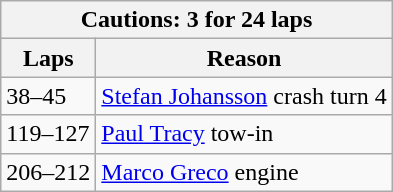<table class="wikitable">
<tr>
<th colspan=2>Cautions: 3 for 24 laps</th>
</tr>
<tr>
<th>Laps</th>
<th>Reason</th>
</tr>
<tr>
<td>38–45</td>
<td><a href='#'>Stefan Johansson</a> crash turn 4</td>
</tr>
<tr>
<td>119–127</td>
<td><a href='#'>Paul Tracy</a> tow-in</td>
</tr>
<tr>
<td>206–212</td>
<td><a href='#'>Marco Greco</a> engine</td>
</tr>
</table>
